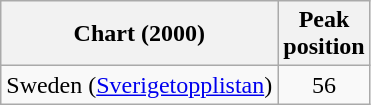<table class="wikitable plainrowheaders">
<tr>
<th>Chart (2000)</th>
<th>Peak<br>position</th>
</tr>
<tr>
<td>Sweden (<a href='#'>Sverigetopplistan</a>)</td>
<td align="center">56</td>
</tr>
</table>
